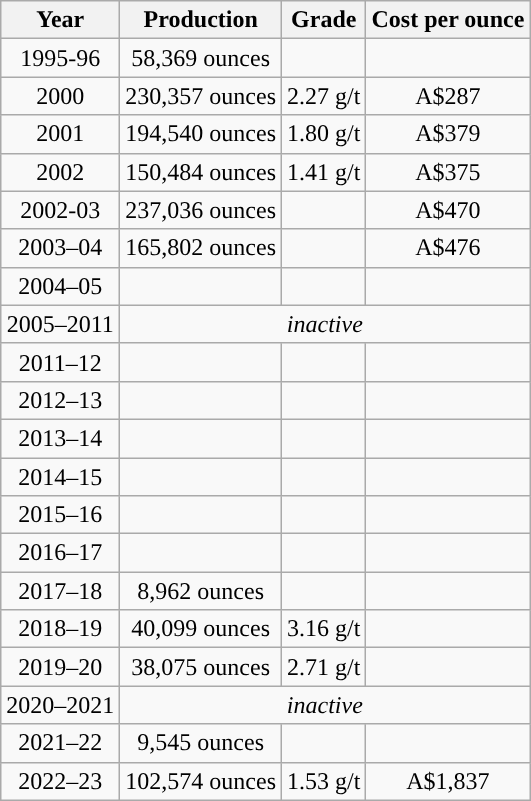<table class="wikitable">
<tr style="text-align:center;">
<th>Year</th>
<th>Production</th>
<th>Grade</th>
<th>Cost per ounce</th>
</tr>
<tr style="text-align:center;">
<td>1995-96</td>
<td>58,369 ounces</td>
<td></td>
<td></td>
</tr>
<tr style="text-align:center;">
<td>2000</td>
<td>230,357 ounces</td>
<td>2.27 g/t</td>
<td>A$287</td>
</tr>
<tr style="text-align:center;">
<td>2001</td>
<td>194,540 ounces</td>
<td>1.80 g/t</td>
<td>A$379</td>
</tr>
<tr style="text-align:center;">
<td>2002 </td>
<td>150,484 ounces</td>
<td>1.41 g/t</td>
<td>A$375</td>
</tr>
<tr style="text-align:center;">
<td>2002-03 </td>
<td>237,036 ounces</td>
<td></td>
<td>A$470</td>
</tr>
<tr style="text-align:center;">
<td>2003–04 </td>
<td>165,802 ounces</td>
<td></td>
<td>A$476</td>
</tr>
<tr style="text-align:center;">
<td>2004–05</td>
<td></td>
<td></td>
<td></td>
</tr>
<tr style="text-align:center;">
<td>2005–2011</td>
<td colspan=3><em>inactive</em></td>
</tr>
<tr style="text-align:center;">
<td>2011–12</td>
<td></td>
<td></td>
<td></td>
</tr>
<tr style="text-align:center;">
<td>2012–13</td>
<td></td>
<td></td>
<td></td>
</tr>
<tr style="text-align:center;">
<td>2013–14</td>
<td></td>
<td></td>
<td></td>
</tr>
<tr style="text-align:center;">
<td>2014–15</td>
<td></td>
<td></td>
<td></td>
</tr>
<tr style="text-align:center;">
<td>2015–16</td>
<td></td>
<td></td>
<td></td>
</tr>
<tr style="text-align:center;">
<td>2016–17</td>
<td></td>
<td></td>
<td></td>
</tr>
<tr style="text-align:center;">
<td>2017–18 </td>
<td>8,962 ounces</td>
<td></td>
<td></td>
</tr>
<tr style="text-align:center;">
<td>2018–19 </td>
<td>40,099 ounces</td>
<td>3.16 g/t</td>
<td></td>
</tr>
<tr style="text-align:center;">
<td>2019–20 </td>
<td>38,075 ounces</td>
<td>2.71 g/t</td>
<td></td>
</tr>
<tr style="text-align:center;">
<td>2020–2021</td>
<td colspan=3><em>inactive</em></td>
</tr>
<tr style="text-align:center;">
<td>2021–22</td>
<td>9,545 ounces</td>
<td></td>
<td></td>
</tr>
<tr style="text-align:center;">
<td>2022–23</td>
<td>102,574 ounces</td>
<td>1.53 g/t</td>
<td>A$1,837</td>
</tr>
</table>
